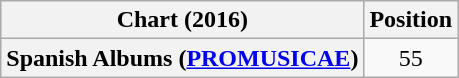<table class="wikitable sortable plainrowheaders" style="text-align:center">
<tr>
<th scope="col">Chart (2016)</th>
<th scope="col">Position</th>
</tr>
<tr>
<th scope="row">Spanish Albums (<a href='#'>PROMUSICAE</a>)</th>
<td>55</td>
</tr>
</table>
